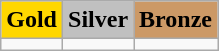<table class="wikitable">
<tr>
<td align=center style="background:gold;"> <strong>Gold</strong></td>
<td align=center style="background:silver;"> <strong>Silver</strong></td>
<td align=center style="background:#cc9966;"> <strong>Bronze</strong></td>
</tr>
<tr>
<td></td>
<td></td>
<td></td>
</tr>
</table>
